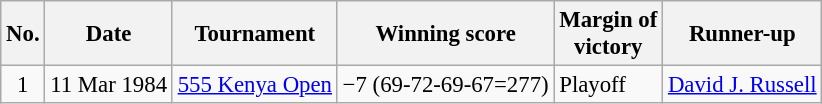<table class="wikitable" style="font-size:95%;">
<tr>
<th>No.</th>
<th>Date</th>
<th>Tournament</th>
<th>Winning score</th>
<th>Margin of<br>victory</th>
<th>Runner-up</th>
</tr>
<tr>
<td align=center>1</td>
<td align=right>11 Mar 1984</td>
<td><a href='#'>555 Kenya Open</a></td>
<td>−7 (69-72-69-67=277)</td>
<td>Playoff</td>
<td> <a href='#'>David J. Russell</a></td>
</tr>
</table>
